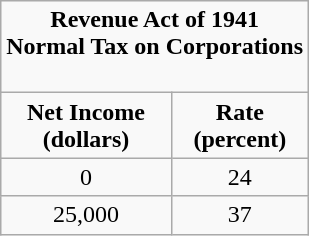<table class="wikitable" style="text-align:center;">
<tr>
<td colspan="4"><strong>Revenue Act of 1941<br>Normal Tax on Corporations</strong><br><br> </td>
</tr>
<tr>
<td><strong>Net Income<br>(dollars)</strong></td>
<td><strong>Rate<br>(percent)</strong></td>
</tr>
<tr>
<td>0</td>
<td>24</td>
</tr>
<tr>
<td>25,000</td>
<td>37</td>
</tr>
</table>
